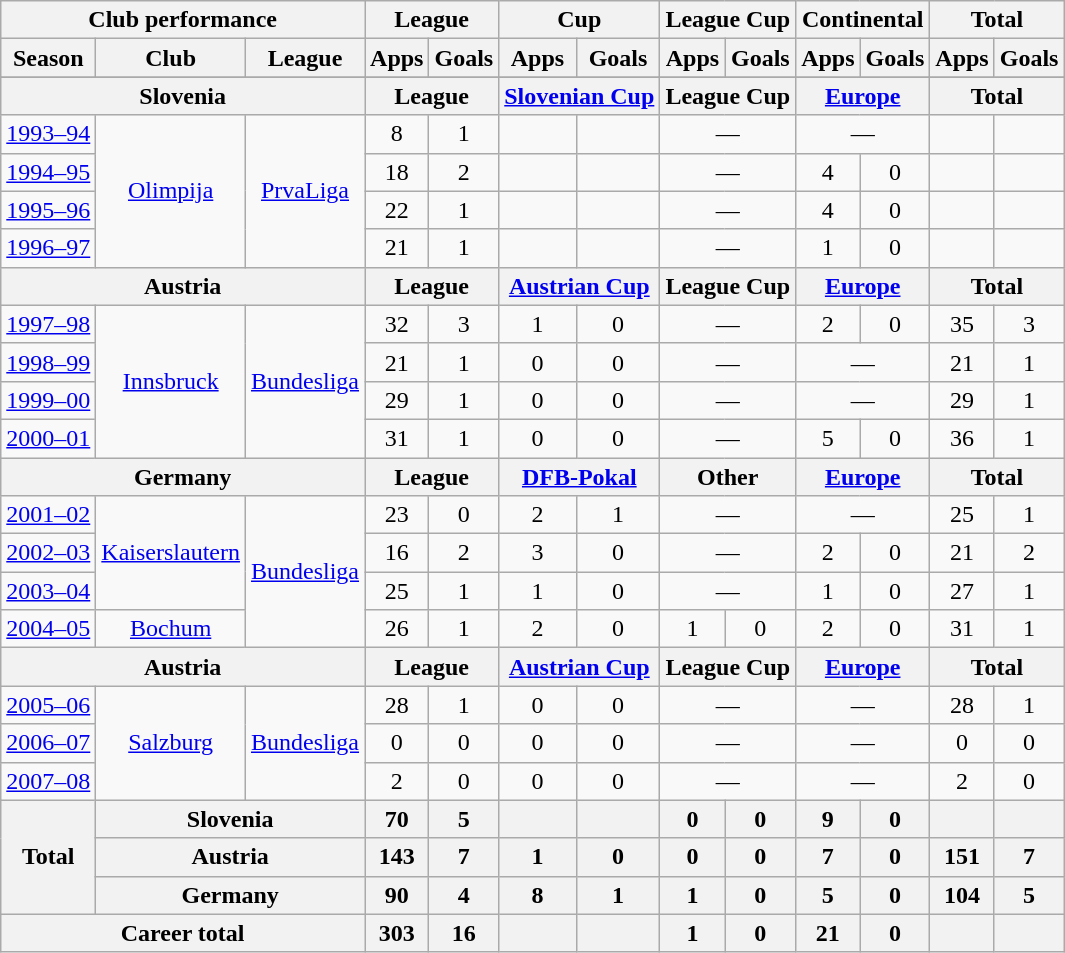<table class="wikitable" style="text-align:center">
<tr>
<th colspan=3>Club performance</th>
<th colspan=2>League</th>
<th colspan=2>Cup</th>
<th colspan=2>League Cup</th>
<th colspan=2>Continental</th>
<th colspan=2>Total</th>
</tr>
<tr>
<th>Season</th>
<th>Club</th>
<th>League</th>
<th>Apps</th>
<th>Goals</th>
<th>Apps</th>
<th>Goals</th>
<th>Apps</th>
<th>Goals</th>
<th>Apps</th>
<th>Goals</th>
<th>Apps</th>
<th>Goals</th>
</tr>
<tr>
</tr>
<tr>
<th colspan=3>Slovenia</th>
<th colspan=2>League</th>
<th colspan=2><a href='#'>Slovenian Cup</a></th>
<th colspan=2>League Cup</th>
<th colspan=2><a href='#'>Europe</a></th>
<th colspan=2>Total</th>
</tr>
<tr>
<td><a href='#'>1993–94</a></td>
<td rowspan="4"><a href='#'>Olimpija</a></td>
<td rowspan="4"><a href='#'>PrvaLiga</a></td>
<td>8</td>
<td>1</td>
<td></td>
<td></td>
<td colspan="2">—</td>
<td colspan="2">—</td>
<td></td>
<td></td>
</tr>
<tr>
<td><a href='#'>1994–95</a></td>
<td>18</td>
<td>2</td>
<td></td>
<td></td>
<td colspan="2">—</td>
<td>4</td>
<td>0</td>
<td></td>
<td></td>
</tr>
<tr>
<td><a href='#'>1995–96</a></td>
<td>22</td>
<td>1</td>
<td></td>
<td></td>
<td colspan="2">—</td>
<td>4</td>
<td>0</td>
<td></td>
<td></td>
</tr>
<tr>
<td><a href='#'>1996–97</a></td>
<td>21</td>
<td>1</td>
<td></td>
<td></td>
<td colspan="2">—</td>
<td>1</td>
<td>0</td>
<td></td>
<td></td>
</tr>
<tr>
<th colspan=3>Austria</th>
<th colspan=2>League</th>
<th colspan=2><a href='#'>Austrian Cup</a></th>
<th colspan=2>League Cup</th>
<th colspan=2><a href='#'>Europe</a></th>
<th colspan=2>Total</th>
</tr>
<tr>
<td><a href='#'>1997–98</a></td>
<td rowspan="4"><a href='#'>Innsbruck</a></td>
<td rowspan="4"><a href='#'>Bundesliga</a></td>
<td>32</td>
<td>3</td>
<td>1</td>
<td>0</td>
<td colspan="2">—</td>
<td>2</td>
<td>0</td>
<td>35</td>
<td>3</td>
</tr>
<tr>
<td><a href='#'>1998–99</a></td>
<td>21</td>
<td>1</td>
<td>0</td>
<td>0</td>
<td colspan="2">—</td>
<td colspan="2">—</td>
<td>21</td>
<td>1</td>
</tr>
<tr>
<td><a href='#'>1999–00</a></td>
<td>29</td>
<td>1</td>
<td>0</td>
<td>0</td>
<td colspan="2">—</td>
<td colspan="2">—</td>
<td>29</td>
<td>1</td>
</tr>
<tr>
<td><a href='#'>2000–01</a></td>
<td>31</td>
<td>1</td>
<td>0</td>
<td>0</td>
<td colspan="2">—</td>
<td>5</td>
<td>0</td>
<td>36</td>
<td>1</td>
</tr>
<tr>
<th colspan=3>Germany</th>
<th colspan=2>League</th>
<th colspan=2><a href='#'>DFB-Pokal</a></th>
<th colspan=2>Other</th>
<th colspan=2><a href='#'>Europe</a></th>
<th colspan=2>Total</th>
</tr>
<tr>
<td><a href='#'>2001–02</a></td>
<td rowspan="3"><a href='#'>Kaiserslautern</a></td>
<td rowspan="4"><a href='#'>Bundesliga</a></td>
<td>23</td>
<td>0</td>
<td>2</td>
<td>1</td>
<td colspan="2">—</td>
<td colspan="2">—</td>
<td>25</td>
<td>1</td>
</tr>
<tr>
<td><a href='#'>2002–03</a></td>
<td>16</td>
<td>2</td>
<td>3</td>
<td>0</td>
<td colspan="2">—</td>
<td>2</td>
<td>0</td>
<td>21</td>
<td>2</td>
</tr>
<tr>
<td><a href='#'>2003–04</a></td>
<td>25</td>
<td>1</td>
<td>1</td>
<td>0</td>
<td colspan="2">—</td>
<td>1</td>
<td>0</td>
<td>27</td>
<td>1</td>
</tr>
<tr>
<td><a href='#'>2004–05</a></td>
<td><a href='#'>Bochum</a></td>
<td>26</td>
<td>1</td>
<td>2</td>
<td>0</td>
<td>1</td>
<td>0</td>
<td>2</td>
<td>0</td>
<td>31</td>
<td>1</td>
</tr>
<tr>
<th colspan=3>Austria</th>
<th colspan=2>League</th>
<th colspan=2><a href='#'>Austrian Cup</a></th>
<th colspan=2>League Cup</th>
<th colspan=2><a href='#'>Europe</a></th>
<th colspan=2>Total</th>
</tr>
<tr>
<td><a href='#'>2005–06</a></td>
<td rowspan="3"><a href='#'>Salzburg</a></td>
<td rowspan="3"><a href='#'>Bundesliga</a></td>
<td>28</td>
<td>1</td>
<td>0</td>
<td>0</td>
<td colspan="2">—</td>
<td colspan="2">—</td>
<td>28</td>
<td>1</td>
</tr>
<tr>
<td><a href='#'>2006–07</a></td>
<td>0</td>
<td>0</td>
<td>0</td>
<td>0</td>
<td colspan="2">—</td>
<td colspan="2">—</td>
<td>0</td>
<td>0</td>
</tr>
<tr>
<td><a href='#'>2007–08</a></td>
<td>2</td>
<td>0</td>
<td>0</td>
<td>0</td>
<td colspan="2">—</td>
<td colspan="2">—</td>
<td>2</td>
<td>0</td>
</tr>
<tr>
<th rowspan=3>Total</th>
<th colspan=2>Slovenia</th>
<th>70</th>
<th>5</th>
<th></th>
<th></th>
<th>0</th>
<th>0</th>
<th>9</th>
<th>0</th>
<th></th>
<th></th>
</tr>
<tr>
<th colspan=2>Austria</th>
<th>143</th>
<th>7</th>
<th>1</th>
<th>0</th>
<th>0</th>
<th>0</th>
<th>7</th>
<th>0</th>
<th>151</th>
<th>7</th>
</tr>
<tr>
<th colspan=2>Germany</th>
<th>90</th>
<th>4</th>
<th>8</th>
<th>1</th>
<th>1</th>
<th>0</th>
<th>5</th>
<th>0</th>
<th>104</th>
<th>5</th>
</tr>
<tr>
<th colspan=3>Career total</th>
<th>303</th>
<th>16</th>
<th></th>
<th></th>
<th>1</th>
<th>0</th>
<th>21</th>
<th>0</th>
<th></th>
<th></th>
</tr>
</table>
